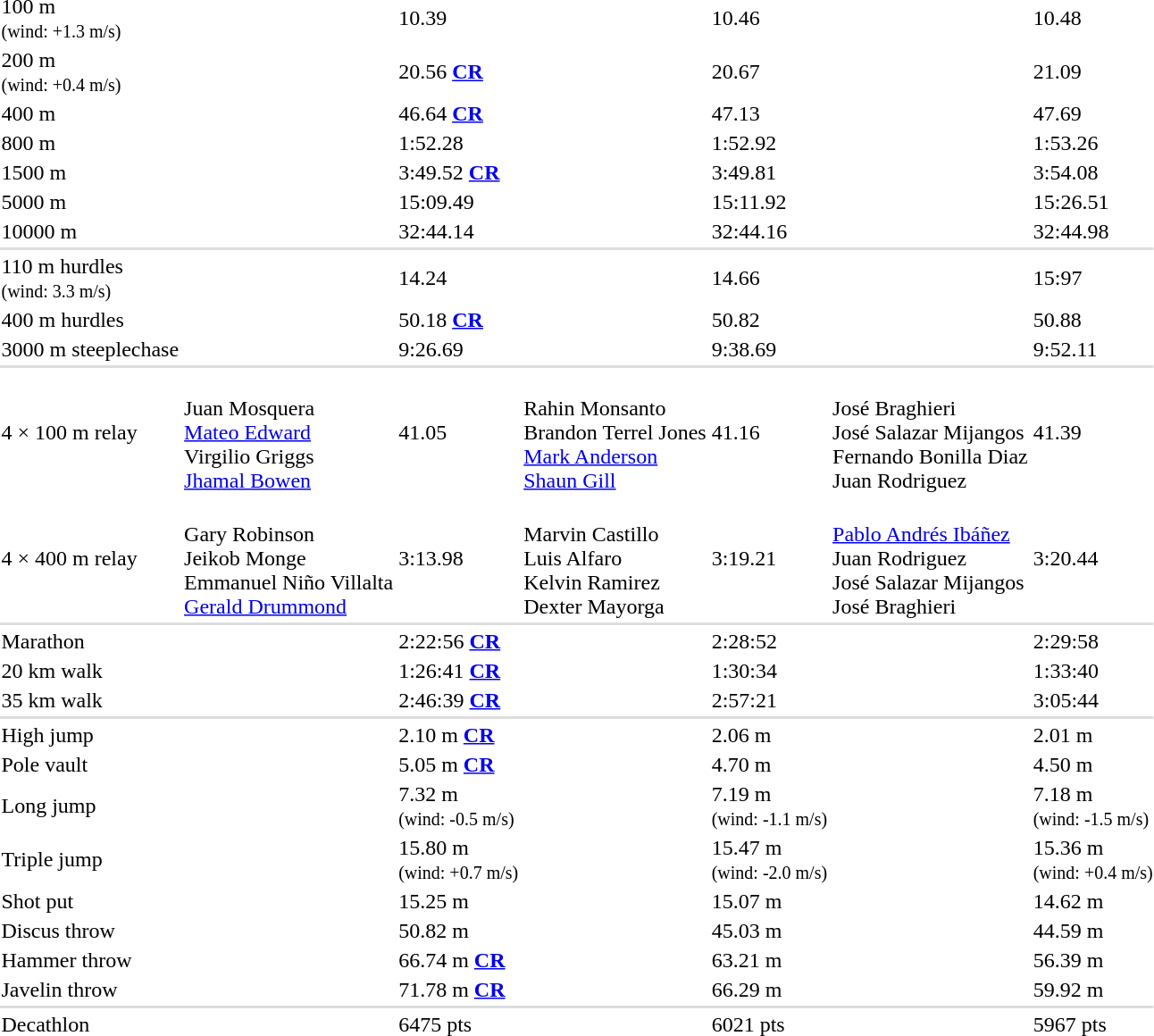<table>
<tr>
<td>100 m<br> <small>(wind: +1.3 m/s)</small></td>
<td></td>
<td>10.39</td>
<td></td>
<td>10.46</td>
<td></td>
<td>10.48</td>
</tr>
<tr>
<td>200 m <br><small>(wind: +0.4 m/s)</small></td>
<td></td>
<td>20.56 <strong><a href='#'>CR</a></strong></td>
<td></td>
<td>20.67</td>
<td></td>
<td>21.09</td>
</tr>
<tr>
<td>400 m</td>
<td></td>
<td>46.64 <strong><a href='#'>CR</a></strong></td>
<td></td>
<td>47.13</td>
<td></td>
<td>47.69</td>
</tr>
<tr>
<td>800 m</td>
<td></td>
<td>1:52.28</td>
<td></td>
<td>1:52.92</td>
<td></td>
<td>1:53.26</td>
</tr>
<tr>
<td>1500 m</td>
<td></td>
<td>3:49.52 <strong><a href='#'>CR</a></strong></td>
<td></td>
<td>3:49.81</td>
<td></td>
<td>3:54.08</td>
</tr>
<tr>
<td>5000 m</td>
<td></td>
<td>15:09.49</td>
<td></td>
<td>15:11.92</td>
<td></td>
<td>15:26.51</td>
</tr>
<tr>
<td>10000 m</td>
<td></td>
<td>32:44.14</td>
<td></td>
<td>32:44.16</td>
<td></td>
<td>32:44.98</td>
</tr>
<tr bgcolor=#dddddd>
<td colspan=7></td>
</tr>
<tr>
<td>110 m hurdles<br> <small>(wind: 3.3 m/s)</small></td>
<td></td>
<td>14.24</td>
<td></td>
<td>14.66</td>
<td></td>
<td>15:97</td>
</tr>
<tr>
<td>400 m hurdles</td>
<td></td>
<td>50.18 <strong><a href='#'>CR</a></strong></td>
<td></td>
<td>50.82</td>
<td></td>
<td>50.88</td>
</tr>
<tr>
<td>3000 m steeplechase</td>
<td></td>
<td>9:26.69</td>
<td></td>
<td>9:38.69</td>
<td></td>
<td>9:52.11</td>
</tr>
<tr bgcolor=#dddddd>
<td colspan=7></td>
</tr>
<tr>
<td>4 × 100 m relay</td>
<td> <br> Juan Mosquera <br> <a href='#'>Mateo Edward</a> <br> Virgilio Griggs <br> <a href='#'>Jhamal Bowen</a></td>
<td>41.05</td>
<td> <br> Rahin Monsanto <br> Brandon Terrel Jones <br> <a href='#'>Mark Anderson</a> <br> <a href='#'>Shaun Gill</a></td>
<td>41.16</td>
<td> <br> José Braghieri <br> José Salazar Mijangos <br> Fernando Bonilla Diaz <br> Juan Rodriguez</td>
<td>41.39</td>
</tr>
<tr>
<td>4 × 400 m relay</td>
<td> <br> Gary Robinson <br> Jeikob Monge <br> Emmanuel Niño Villalta <br> <a href='#'>Gerald Drummond</a></td>
<td>3:13.98</td>
<td> <br> Marvin Castillo <br> Luis Alfaro <br> Kelvin Ramirez  <br> Dexter Mayorga</td>
<td>3:19.21</td>
<td> <br> <a href='#'>Pablo Andrés Ibáñez</a> <br> Juan Rodriguez <br> José Salazar Mijangos <br> José Braghieri</td>
<td>3:20.44</td>
</tr>
<tr bgcolor=#dddddd>
<td colspan=7></td>
</tr>
<tr>
<td>Marathon</td>
<td></td>
<td>2:22:56 <strong><a href='#'>CR</a></strong></td>
<td></td>
<td>2:28:52</td>
<td></td>
<td>2:29:58</td>
</tr>
<tr>
<td>20 km walk</td>
<td></td>
<td>1:26:41 <strong><a href='#'>CR</a></strong></td>
<td></td>
<td>1:30:34</td>
<td></td>
<td>1:33:40</td>
</tr>
<tr>
<td>35 km walk</td>
<td></td>
<td>2:46:39 <strong><a href='#'>CR</a></strong></td>
<td></td>
<td>2:57:21</td>
<td></td>
<td>3:05:44</td>
</tr>
<tr bgcolor=#dddddd>
<td colspan=7></td>
</tr>
<tr>
<td>High jump</td>
<td></td>
<td>2.10 m <strong><a href='#'>CR</a></strong></td>
<td></td>
<td>2.06 m</td>
<td></td>
<td>2.01 m</td>
</tr>
<tr>
<td>Pole vault</td>
<td></td>
<td>5.05 m <strong><a href='#'>CR</a></strong></td>
<td></td>
<td>4.70 m</td>
<td></td>
<td>4.50 m</td>
</tr>
<tr>
<td>Long jump</td>
<td></td>
<td>7.32 m <br><small>(wind: -0.5 m/s)</small></td>
<td></td>
<td>7.19 m <br> <small>(wind: -1.1 m/s)</small></td>
<td></td>
<td>7.18 m <br> <small>(wind: -1.5 m/s)</small></td>
</tr>
<tr>
<td>Triple jump</td>
<td></td>
<td>15.80 m <br> <small>(wind: +0.7 m/s)</small></td>
<td></td>
<td>15.47 m <br> <small>(wind: -2.0 m/s)</small></td>
<td></td>
<td>15.36 m <br> <small>(wind: +0.4 m/s)</small></td>
</tr>
<tr>
<td>Shot put</td>
<td></td>
<td>15.25 m</td>
<td></td>
<td>15.07 m</td>
<td></td>
<td>14.62 m</td>
</tr>
<tr>
<td>Discus throw</td>
<td></td>
<td>50.82 m</td>
<td></td>
<td>45.03 m</td>
<td></td>
<td>44.59 m</td>
</tr>
<tr>
<td>Hammer throw</td>
<td></td>
<td>66.74 m <strong><a href='#'>CR</a></strong></td>
<td></td>
<td>63.21 m</td>
<td></td>
<td>56.39 m</td>
</tr>
<tr>
<td>Javelin throw</td>
<td></td>
<td>71.78 m <strong><a href='#'>CR</a></strong></td>
<td></td>
<td>66.29 m</td>
<td></td>
<td>59.92 m</td>
</tr>
<tr bgcolor=#dddddd>
<td colspan=7></td>
</tr>
<tr>
<td>Decathlon</td>
<td></td>
<td>6475 pts</td>
<td></td>
<td>6021 pts</td>
<td></td>
<td>5967 pts</td>
</tr>
</table>
